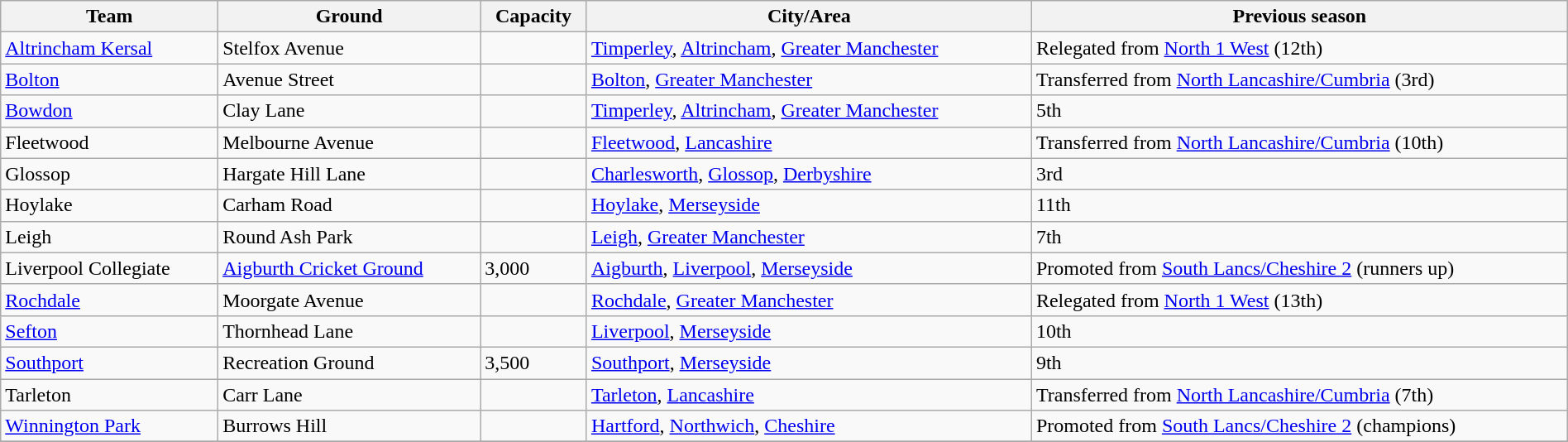<table class="wikitable sortable" width=100%>
<tr>
<th>Team</th>
<th>Ground</th>
<th>Capacity</th>
<th>City/Area</th>
<th>Previous season</th>
</tr>
<tr>
<td><a href='#'>Altrincham Kersal</a></td>
<td>Stelfox Avenue</td>
<td></td>
<td><a href='#'>Timperley</a>, <a href='#'>Altrincham</a>, <a href='#'>Greater Manchester</a></td>
<td>Relegated from <a href='#'>North 1 West</a> (12th)</td>
</tr>
<tr>
<td><a href='#'>Bolton</a></td>
<td>Avenue Street</td>
<td></td>
<td><a href='#'>Bolton</a>, <a href='#'>Greater Manchester</a></td>
<td>Transferred from <a href='#'>North Lancashire/Cumbria</a> (3rd)</td>
</tr>
<tr>
<td><a href='#'>Bowdon</a></td>
<td>Clay Lane</td>
<td></td>
<td><a href='#'>Timperley</a>, <a href='#'>Altrincham</a>, <a href='#'>Greater Manchester</a></td>
<td>5th</td>
</tr>
<tr>
<td>Fleetwood</td>
<td>Melbourne Avenue</td>
<td></td>
<td><a href='#'>Fleetwood</a>, <a href='#'>Lancashire</a></td>
<td>Transferred from <a href='#'>North Lancashire/Cumbria</a> (10th)</td>
</tr>
<tr>
<td>Glossop</td>
<td>Hargate Hill Lane</td>
<td></td>
<td><a href='#'>Charlesworth</a>, <a href='#'>Glossop</a>, <a href='#'>Derbyshire</a></td>
<td>3rd</td>
</tr>
<tr>
<td>Hoylake</td>
<td>Carham Road</td>
<td></td>
<td><a href='#'>Hoylake</a>, <a href='#'>Merseyside</a></td>
<td>11th</td>
</tr>
<tr>
<td>Leigh</td>
<td>Round Ash Park</td>
<td></td>
<td><a href='#'>Leigh</a>, <a href='#'>Greater Manchester</a></td>
<td>7th</td>
</tr>
<tr>
<td>Liverpool Collegiate</td>
<td><a href='#'>Aigburth Cricket Ground</a></td>
<td>3,000</td>
<td><a href='#'>Aigburth</a>, <a href='#'>Liverpool</a>, <a href='#'>Merseyside</a></td>
<td>Promoted from <a href='#'>South Lancs/Cheshire 2</a> (runners up)</td>
</tr>
<tr>
<td><a href='#'>Rochdale</a></td>
<td>Moorgate Avenue</td>
<td></td>
<td><a href='#'>Rochdale</a>, <a href='#'>Greater Manchester</a></td>
<td>Relegated from <a href='#'>North 1 West</a> (13th)</td>
</tr>
<tr>
<td><a href='#'>Sefton</a></td>
<td>Thornhead Lane</td>
<td></td>
<td><a href='#'>Liverpool</a>, <a href='#'>Merseyside</a></td>
<td>10th</td>
</tr>
<tr>
<td><a href='#'>Southport</a></td>
<td>Recreation Ground</td>
<td>3,500</td>
<td><a href='#'>Southport</a>, <a href='#'>Merseyside</a></td>
<td>9th</td>
</tr>
<tr>
<td>Tarleton</td>
<td>Carr Lane</td>
<td></td>
<td><a href='#'>Tarleton</a>, <a href='#'>Lancashire</a></td>
<td>Transferred from <a href='#'>North Lancashire/Cumbria</a> (7th)</td>
</tr>
<tr>
<td><a href='#'>Winnington Park</a></td>
<td>Burrows Hill</td>
<td></td>
<td><a href='#'>Hartford</a>, <a href='#'>Northwich</a>, <a href='#'>Cheshire</a></td>
<td>Promoted from <a href='#'>South Lancs/Cheshire 2</a> (champions)</td>
</tr>
<tr>
</tr>
</table>
